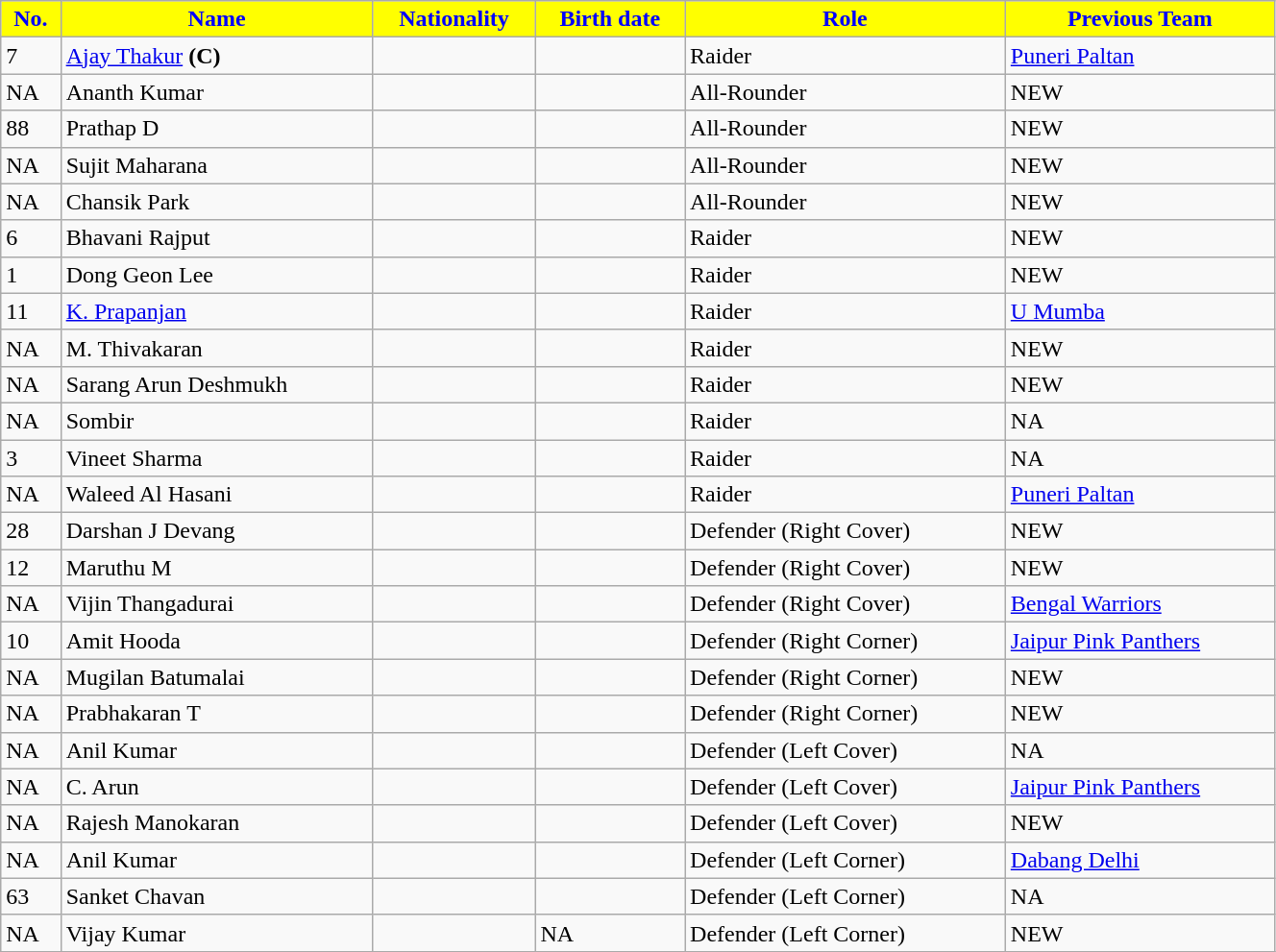<table class="wikitable"  style="font-size:100%; width:70%;">
<tr>
<th style="background:Yellow; color:Blue; text-align:center;">No.</th>
<th style="background:Yellow; color:Blue; text-align:center;">Name</th>
<th style="background:Yellow; color:Blue; text-align:center;">Nationality</th>
<th style="background:Yellow; color:Blue; text-align:center;">Birth date</th>
<th style="background:Yellow; color:Blue; text-align:center;">Role</th>
<th style="background:Yellow; color:Blue; text-align:center;">Previous Team</th>
</tr>
<tr>
<td>7</td>
<td><a href='#'>Ajay Thakur</a> <strong>(C)</strong></td>
<td style="text-align:center"></td>
<td></td>
<td>Raider</td>
<td><a href='#'>Puneri Paltan</a></td>
</tr>
<tr>
<td>NA</td>
<td>Ananth Kumar</td>
<td style="text-align:center"></td>
<td></td>
<td>All-Rounder</td>
<td>NEW</td>
</tr>
<tr>
<td>88</td>
<td>Prathap D</td>
<td style="text-align:center"></td>
<td></td>
<td>All-Rounder</td>
<td>NEW</td>
</tr>
<tr>
<td>NA</td>
<td>Sujit Maharana</td>
<td style="text-align:center"></td>
<td></td>
<td>All-Rounder</td>
<td>NEW</td>
</tr>
<tr>
<td>NA</td>
<td>Chansik Park</td>
<td style="text-align:center"></td>
<td></td>
<td>All-Rounder</td>
<td>NEW</td>
</tr>
<tr>
<td>6</td>
<td>Bhavani Rajput</td>
<td style="text-align:center"></td>
<td></td>
<td>Raider</td>
<td>NEW</td>
</tr>
<tr>
<td>1</td>
<td>Dong Geon Lee</td>
<td style="text-align:center"></td>
<td></td>
<td>Raider</td>
<td>NEW</td>
</tr>
<tr>
<td>11</td>
<td><a href='#'>K. Prapanjan</a></td>
<td style="text-align:center"></td>
<td></td>
<td>Raider</td>
<td><a href='#'>U Mumba</a></td>
</tr>
<tr>
<td>NA</td>
<td>M. Thivakaran</td>
<td style="text-align:center"></td>
<td></td>
<td>Raider</td>
<td>NEW</td>
</tr>
<tr>
<td>NA</td>
<td>Sarang Arun Deshmukh</td>
<td style="text-align:center"></td>
<td></td>
<td>Raider</td>
<td>NEW</td>
</tr>
<tr>
<td>NA</td>
<td>Sombir</td>
<td style="text-align:center"></td>
<td></td>
<td>Raider</td>
<td>NA</td>
</tr>
<tr>
<td>3</td>
<td>Vineet Sharma</td>
<td style="text-align:center"></td>
<td></td>
<td>Raider</td>
<td>NA</td>
</tr>
<tr>
<td>NA</td>
<td>Waleed Al Hasani</td>
<td style="text-align:center"></td>
<td></td>
<td>Raider</td>
<td><a href='#'>Puneri Paltan</a></td>
</tr>
<tr>
<td>28</td>
<td>Darshan J Devang</td>
<td style="text-align:center"></td>
<td></td>
<td>Defender (Right Cover)</td>
<td>NEW</td>
</tr>
<tr>
<td>12</td>
<td>Maruthu M</td>
<td style="text-align:center"></td>
<td></td>
<td>Defender (Right Cover)</td>
<td>NEW</td>
</tr>
<tr>
<td>NA</td>
<td>Vijin Thangadurai</td>
<td style="text-align:center"></td>
<td></td>
<td>Defender (Right Cover)</td>
<td><a href='#'>Bengal Warriors</a></td>
</tr>
<tr>
<td>10</td>
<td>Amit Hooda</td>
<td style="text-align:center"></td>
<td></td>
<td>Defender (Right Corner)</td>
<td><a href='#'>Jaipur Pink Panthers</a></td>
</tr>
<tr>
<td>NA</td>
<td>Mugilan Batumalai</td>
<td style="text-align:center"></td>
<td></td>
<td>Defender (Right Corner)</td>
<td>NEW</td>
</tr>
<tr>
<td>NA</td>
<td>Prabhakaran T</td>
<td style="text-align:center"></td>
<td></td>
<td>Defender (Right Corner)</td>
<td>NEW</td>
</tr>
<tr>
<td>NA</td>
<td>Anil Kumar</td>
<td style="text-align:center"></td>
<td></td>
<td>Defender (Left Cover)</td>
<td>NA</td>
</tr>
<tr>
<td>NA</td>
<td>C. Arun</td>
<td style="text-align:center"></td>
<td></td>
<td>Defender (Left Cover)</td>
<td><a href='#'>Jaipur Pink Panthers</a></td>
</tr>
<tr>
<td>NA</td>
<td>Rajesh Manokaran</td>
<td style="text-align:center"></td>
<td></td>
<td>Defender (Left Cover)</td>
<td>NEW</td>
</tr>
<tr>
<td>NA</td>
<td>Anil Kumar</td>
<td style="text-align:center"></td>
<td></td>
<td>Defender (Left Corner)</td>
<td><a href='#'>Dabang Delhi</a></td>
</tr>
<tr>
<td>63</td>
<td>Sanket Chavan</td>
<td style="text-align:center"></td>
<td></td>
<td>Defender (Left Corner)</td>
<td>NA</td>
</tr>
<tr>
<td>NA</td>
<td>Vijay Kumar</td>
<td style="text-align:center"></td>
<td>NA</td>
<td>Defender (Left Corner)</td>
<td>NEW</td>
</tr>
<tr>
</tr>
</table>
